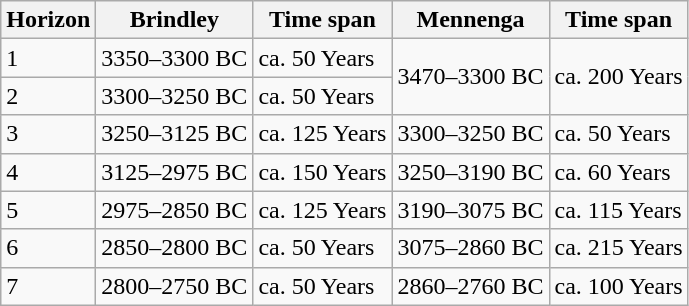<table class="wikitable">
<tr>
<th>Horizon</th>
<th>Brindley</th>
<th>Time span</th>
<th>Mennenga</th>
<th>Time span</th>
</tr>
<tr>
<td>1</td>
<td>3350–3300 BC</td>
<td>ca. 50 Years</td>
<td rowspan="2">3470–3300 BC</td>
<td rowspan="2">ca. 200 Years</td>
</tr>
<tr>
<td>2</td>
<td>3300–3250 BC</td>
<td>ca. 50 Years</td>
</tr>
<tr>
<td>3</td>
<td>3250–3125 BC</td>
<td>ca. 125 Years</td>
<td>3300–3250 BC</td>
<td>ca. 50 Years</td>
</tr>
<tr>
<td>4</td>
<td>3125–2975 BC</td>
<td>ca. 150 Years</td>
<td>3250–3190 BC</td>
<td>ca. 60 Years</td>
</tr>
<tr>
<td>5</td>
<td>2975–2850 BC</td>
<td>ca. 125 Years</td>
<td>3190–3075 BC</td>
<td>ca. 115 Years</td>
</tr>
<tr>
<td>6</td>
<td>2850–2800 BC</td>
<td>ca. 50 Years</td>
<td>3075–2860 BC</td>
<td>ca. 215 Years</td>
</tr>
<tr>
<td>7</td>
<td>2800–2750 BC</td>
<td>ca. 50 Years</td>
<td>2860–2760 BC</td>
<td>ca. 100 Years</td>
</tr>
</table>
